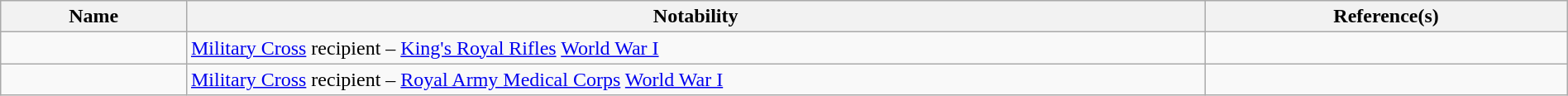<table class="wikitable sortable" style="width:100%">
<tr>
<th style="width:*;">Name</th>
<th style="width:65%;" class="unsortable">Notability</th>
<th style="width:*;" class="unsortable">Reference(s)</th>
</tr>
<tr>
<td></td>
<td><a href='#'>Military Cross</a> recipient – <a href='#'>King's Royal Rifles</a> <a href='#'>World War I</a></td>
<td style="text-align:center;"></td>
</tr>
<tr>
<td></td>
<td><a href='#'>Military Cross</a> recipient – <a href='#'>Royal Army Medical Corps</a> <a href='#'>World War I</a></td>
<td style="text-align:center;"></td>
</tr>
</table>
